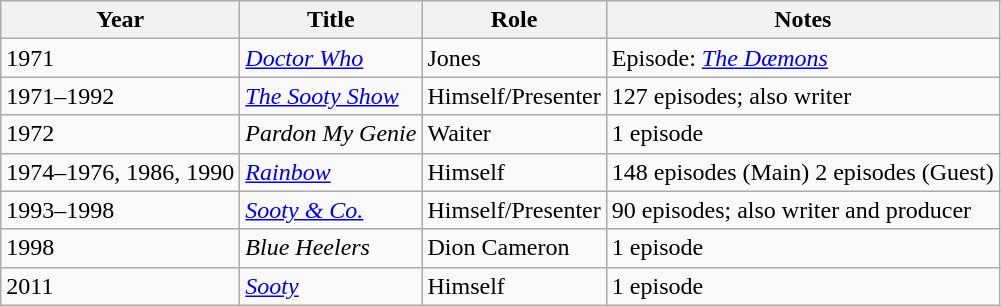<table class="wikitable">
<tr>
<th>Year</th>
<th>Title</th>
<th>Role</th>
<th>Notes</th>
</tr>
<tr>
<td>1971</td>
<td><em><a href='#'>Doctor Who</a></em></td>
<td>Jones</td>
<td>Episode: <em><a href='#'>The Dæmons</a></em></td>
</tr>
<tr>
<td>1971–1992</td>
<td><em><a href='#'>The Sooty Show</a></em></td>
<td>Himself/Presenter</td>
<td>127 episodes; also writer</td>
</tr>
<tr>
<td>1972</td>
<td><em>Pardon My Genie</em></td>
<td>Waiter</td>
<td>1 episode</td>
</tr>
<tr>
<td>1974–1976, 1986, 1990</td>
<td><em><a href='#'>Rainbow</a></em></td>
<td>Himself</td>
<td>148 episodes (Main) 2 episodes (Guest)</td>
</tr>
<tr>
<td>1993–1998</td>
<td><em><a href='#'>Sooty & Co.</a></em></td>
<td>Himself/Presenter</td>
<td>90 episodes; also writer and producer</td>
</tr>
<tr>
<td>1998</td>
<td><em>Blue Heelers</em></td>
<td>Dion Cameron</td>
<td>1 episode</td>
</tr>
<tr>
<td>2011</td>
<td><em><a href='#'>Sooty</a></em></td>
<td>Himself</td>
<td>1 episode</td>
</tr>
</table>
